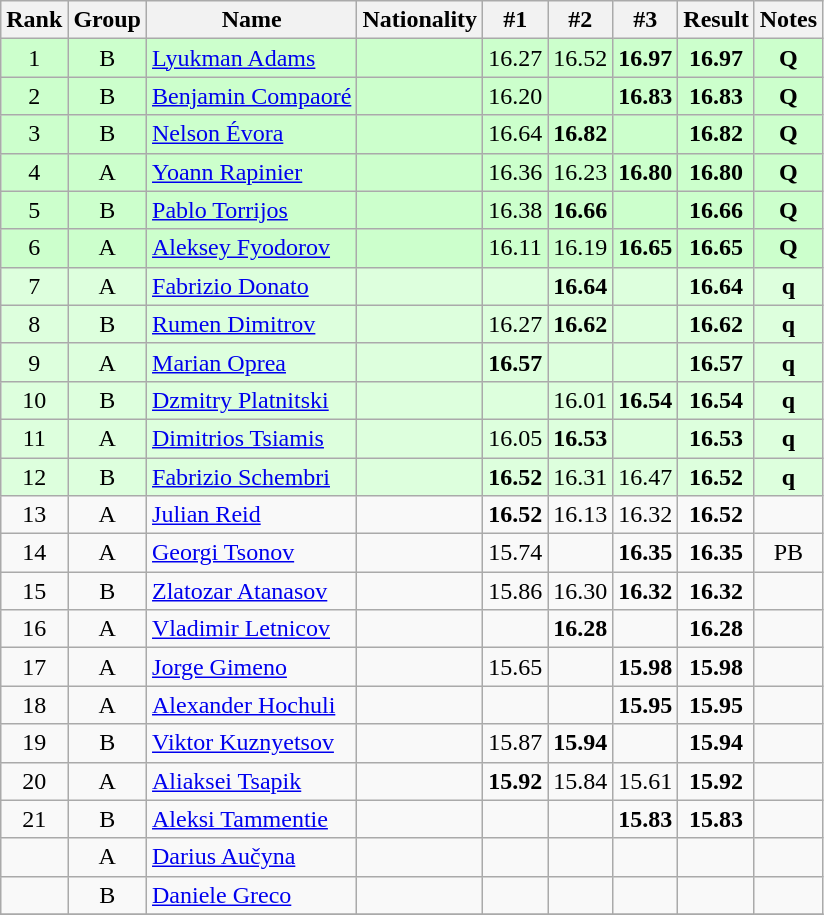<table class="wikitable sortable" style="text-align:center">
<tr>
<th>Rank</th>
<th>Group</th>
<th>Name</th>
<th>Nationality</th>
<th>#1</th>
<th>#2</th>
<th>#3</th>
<th>Result</th>
<th>Notes</th>
</tr>
<tr bgcolor=ccffcc>
<td>1</td>
<td>B</td>
<td align=left><a href='#'>Lyukman Adams</a></td>
<td align=left></td>
<td>16.27</td>
<td>16.52</td>
<td><strong>16.97</strong></td>
<td><strong>16.97</strong></td>
<td><strong>Q</strong></td>
</tr>
<tr bgcolor=ccffcc>
<td>2</td>
<td>B</td>
<td align=left><a href='#'>Benjamin Compaoré</a></td>
<td align=left></td>
<td>16.20</td>
<td></td>
<td><strong>16.83</strong></td>
<td><strong>16.83</strong></td>
<td><strong>Q</strong></td>
</tr>
<tr bgcolor=ccffcc>
<td>3</td>
<td>B</td>
<td align=left><a href='#'>Nelson Évora</a></td>
<td align=left></td>
<td>16.64</td>
<td><strong>16.82</strong></td>
<td></td>
<td><strong>16.82</strong></td>
<td><strong>Q</strong></td>
</tr>
<tr bgcolor=ccffcc>
<td>4</td>
<td>A</td>
<td align=left><a href='#'>Yoann Rapinier</a></td>
<td align=left></td>
<td>16.36</td>
<td>16.23</td>
<td><strong>16.80</strong></td>
<td><strong>16.80</strong></td>
<td><strong>Q</strong></td>
</tr>
<tr bgcolor=ccffcc>
<td>5</td>
<td>B</td>
<td align=left><a href='#'>Pablo Torrijos</a></td>
<td align=left></td>
<td>16.38</td>
<td><strong>16.66</strong></td>
<td></td>
<td><strong>16.66</strong></td>
<td><strong>Q</strong></td>
</tr>
<tr bgcolor=ccffcc>
<td>6</td>
<td>A</td>
<td align=left><a href='#'>Aleksey Fyodorov</a></td>
<td align=left></td>
<td>16.11</td>
<td>16.19</td>
<td><strong>16.65</strong></td>
<td><strong>16.65</strong></td>
<td><strong>Q</strong></td>
</tr>
<tr bgcolor=ddffdd>
<td>7</td>
<td>A</td>
<td align=left><a href='#'>Fabrizio Donato</a></td>
<td align=left></td>
<td></td>
<td><strong>16.64</strong></td>
<td></td>
<td><strong>16.64</strong></td>
<td><strong>q</strong></td>
</tr>
<tr bgcolor=ddffdd>
<td>8</td>
<td>B</td>
<td align=left><a href='#'>Rumen Dimitrov</a></td>
<td align=left></td>
<td>16.27</td>
<td><strong>16.62</strong></td>
<td></td>
<td><strong>16.62</strong></td>
<td><strong>q</strong></td>
</tr>
<tr bgcolor=ddffdd>
<td>9</td>
<td>A</td>
<td align=left><a href='#'>Marian Oprea</a></td>
<td align=left></td>
<td><strong>16.57</strong></td>
<td></td>
<td></td>
<td><strong>16.57</strong></td>
<td><strong>q</strong></td>
</tr>
<tr bgcolor=ddffdd>
<td>10</td>
<td>B</td>
<td align=left><a href='#'>Dzmitry Platnitski</a></td>
<td align=left></td>
<td></td>
<td>16.01</td>
<td><strong>16.54</strong></td>
<td><strong>16.54</strong></td>
<td><strong>q</strong></td>
</tr>
<tr bgcolor=ddffdd>
<td>11</td>
<td>A</td>
<td align=left><a href='#'>Dimitrios Tsiamis</a></td>
<td align=left></td>
<td>16.05</td>
<td><strong>16.53</strong></td>
<td></td>
<td><strong>16.53</strong></td>
<td><strong>q</strong></td>
</tr>
<tr bgcolor=ddffdd>
<td>12</td>
<td>B</td>
<td align=left><a href='#'>Fabrizio Schembri</a></td>
<td align=left></td>
<td><strong>16.52</strong></td>
<td>16.31</td>
<td>16.47</td>
<td><strong>16.52</strong></td>
<td><strong>q</strong></td>
</tr>
<tr>
<td>13</td>
<td>A</td>
<td align=left><a href='#'>Julian Reid</a></td>
<td align=left></td>
<td><strong>16.52</strong></td>
<td>16.13</td>
<td>16.32</td>
<td><strong>16.52</strong></td>
<td></td>
</tr>
<tr>
<td>14</td>
<td>A</td>
<td align=left><a href='#'>Georgi Tsonov</a></td>
<td align=left></td>
<td>15.74</td>
<td></td>
<td><strong>16.35</strong></td>
<td><strong>16.35</strong></td>
<td>PB</td>
</tr>
<tr>
<td>15</td>
<td>B</td>
<td align=left><a href='#'>Zlatozar Atanasov</a></td>
<td align=left></td>
<td>15.86</td>
<td>16.30</td>
<td><strong>16.32</strong></td>
<td><strong>16.32</strong></td>
<td></td>
</tr>
<tr>
<td>16</td>
<td>A</td>
<td align=left><a href='#'>Vladimir Letnicov</a></td>
<td align=left></td>
<td></td>
<td><strong>16.28</strong></td>
<td></td>
<td><strong>16.28</strong></td>
<td></td>
</tr>
<tr>
<td>17</td>
<td>A</td>
<td align=left><a href='#'>Jorge Gimeno</a></td>
<td align=left></td>
<td>15.65</td>
<td></td>
<td><strong>15.98</strong></td>
<td><strong>15.98</strong></td>
<td></td>
</tr>
<tr>
<td>18</td>
<td>A</td>
<td align=left><a href='#'>Alexander Hochuli</a></td>
<td align=left></td>
<td></td>
<td></td>
<td><strong>15.95</strong></td>
<td><strong>15.95</strong></td>
<td></td>
</tr>
<tr>
<td>19</td>
<td>B</td>
<td align=left><a href='#'>Viktor Kuznyetsov</a></td>
<td align=left></td>
<td>15.87</td>
<td><strong>15.94</strong></td>
<td></td>
<td><strong>15.94</strong></td>
<td></td>
</tr>
<tr>
<td>20</td>
<td>A</td>
<td align=left><a href='#'>Aliaksei Tsapik</a></td>
<td align=left></td>
<td><strong>15.92</strong></td>
<td>15.84</td>
<td>15.61</td>
<td><strong>15.92</strong></td>
<td></td>
</tr>
<tr>
<td>21</td>
<td>B</td>
<td align=left><a href='#'>Aleksi Tammentie</a></td>
<td align=left></td>
<td></td>
<td></td>
<td><strong>15.83</strong></td>
<td><strong>15.83</strong></td>
<td></td>
</tr>
<tr>
<td></td>
<td>A</td>
<td align=left><a href='#'>Darius Aučyna</a></td>
<td align=left></td>
<td></td>
<td></td>
<td></td>
<td><strong></strong></td>
<td></td>
</tr>
<tr>
<td></td>
<td>B</td>
<td align=left><a href='#'>Daniele Greco</a></td>
<td align=left></td>
<td></td>
<td></td>
<td></td>
<td><strong></strong></td>
<td></td>
</tr>
<tr>
</tr>
</table>
